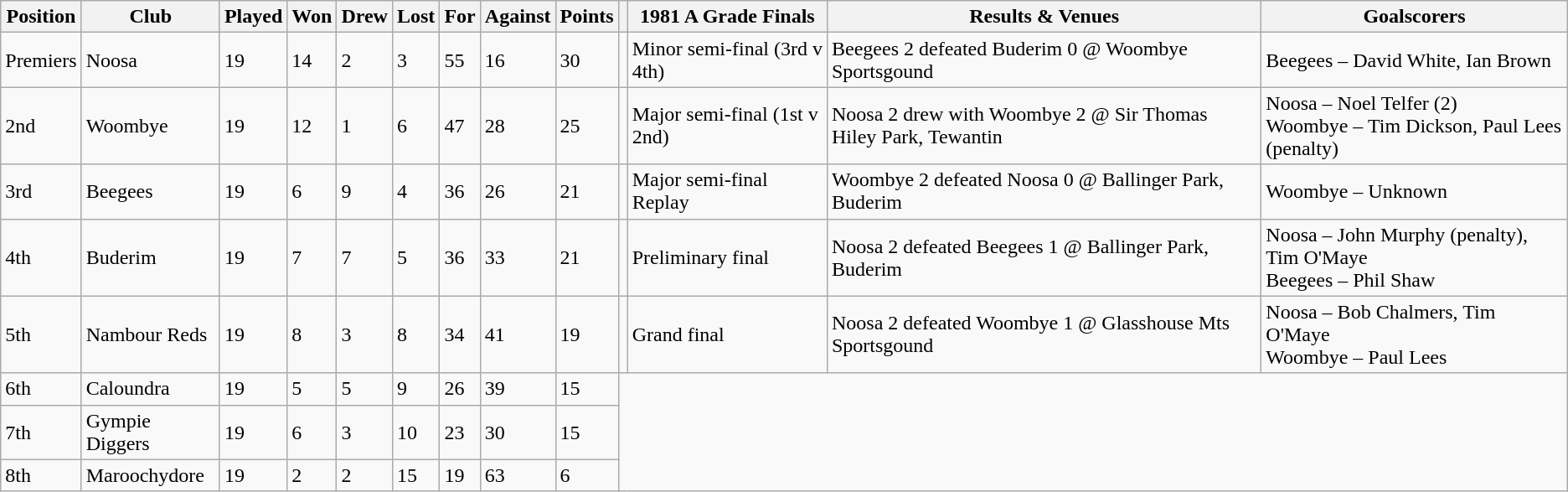<table class="wikitable">
<tr>
<th>Position</th>
<th>Club</th>
<th>Played</th>
<th>Won</th>
<th>Drew</th>
<th>Lost</th>
<th>For</th>
<th>Against</th>
<th>Points</th>
<th></th>
<th>1981 A Grade Finals</th>
<th>Results & Venues</th>
<th>Goalscorers</th>
</tr>
<tr>
<td>Premiers</td>
<td>Noosa</td>
<td>19</td>
<td>14</td>
<td>2</td>
<td>3</td>
<td>55</td>
<td>16</td>
<td>30</td>
<td></td>
<td>Minor semi-final (3rd v 4th)</td>
<td>Beegees 2 defeated Buderim 0 @ Woombye Sportsgound</td>
<td>Beegees – David White, Ian Brown</td>
</tr>
<tr>
<td>2nd</td>
<td>Woombye</td>
<td>19</td>
<td>12</td>
<td>1</td>
<td>6</td>
<td>47</td>
<td>28</td>
<td>25</td>
<td></td>
<td>Major semi-final (1st v 2nd)</td>
<td>Noosa 2 drew with Woombye 2 @ Sir Thomas Hiley Park, Tewantin</td>
<td>Noosa – Noel Telfer (2)<br>Woombye – Tim Dickson, Paul Lees (penalty)</td>
</tr>
<tr>
<td>3rd</td>
<td>Beegees</td>
<td>19</td>
<td>6</td>
<td>9</td>
<td>4</td>
<td>36</td>
<td>26</td>
<td>21</td>
<td></td>
<td>Major semi-final Replay</td>
<td>Woombye 2 defeated Noosa 0 @ Ballinger Park, Buderim</td>
<td>Woombye – Unknown</td>
</tr>
<tr>
<td>4th</td>
<td>Buderim</td>
<td>19</td>
<td>7</td>
<td>7</td>
<td>5</td>
<td>36</td>
<td>33</td>
<td>21</td>
<td></td>
<td>Preliminary final</td>
<td>Noosa 2 defeated Beegees 1 @ Ballinger Park, Buderim</td>
<td>Noosa – John Murphy (penalty), Tim O'Maye<br>Beegees – Phil Shaw</td>
</tr>
<tr>
<td>5th</td>
<td>Nambour Reds</td>
<td>19</td>
<td>8</td>
<td>3</td>
<td>8</td>
<td>34</td>
<td>41</td>
<td>19</td>
<td></td>
<td>Grand final</td>
<td>Noosa 2 defeated Woombye 1 @ Glasshouse Mts Sportsgound</td>
<td>Noosa – Bob Chalmers, Tim O'Maye<br>Woombye – Paul Lees</td>
</tr>
<tr>
<td>6th</td>
<td>Caloundra</td>
<td>19</td>
<td>5</td>
<td>5</td>
<td>9</td>
<td>26</td>
<td>39</td>
<td>15</td>
</tr>
<tr>
<td>7th</td>
<td>Gympie Diggers</td>
<td>19</td>
<td>6</td>
<td>3</td>
<td>10</td>
<td>23</td>
<td>30</td>
<td>15</td>
</tr>
<tr>
<td>8th</td>
<td>Maroochydore</td>
<td>19</td>
<td>2</td>
<td>2</td>
<td>15</td>
<td>19</td>
<td>63</td>
<td>6</td>
</tr>
</table>
